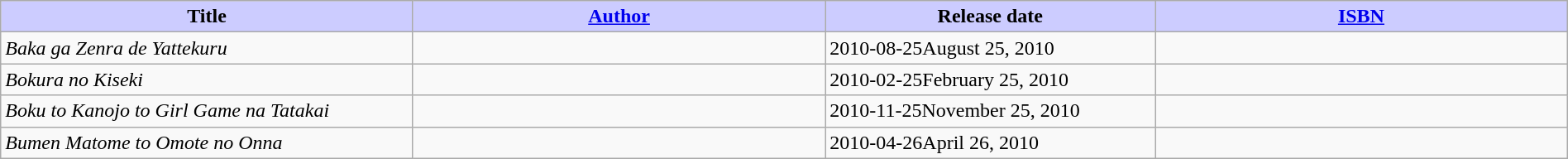<table class="wikitable" style="width: 100%;">
<tr>
<th width=25% style="background:#ccf;">Title</th>
<th width=25% style="background:#ccf;"><a href='#'>Author</a></th>
<th width=20% style="background:#ccf;">Release date</th>
<th width=25% style="background:#ccf;"><a href='#'>ISBN</a></th>
</tr>
<tr>
<td><em>Baka ga Zenra de Yattekuru</em></td>
<td></td>
<td><span>2010-08-25</span>August 25, 2010</td>
<td></td>
</tr>
<tr>
<td><em>Bokura no Kiseki</em></td>
<td></td>
<td><span>2010-02-25</span>February 25, 2010</td>
<td></td>
</tr>
<tr>
<td><em>Boku to Kanojo to Girl Game na Tatakai</em></td>
<td></td>
<td><span>2010-11-25</span>November 25, 2010</td>
<td></td>
</tr>
<tr>
<td><em>Bumen Matome to Omote no Onna</em></td>
<td></td>
<td><span>2010-04-26</span>April 26, 2010</td>
<td></td>
</tr>
</table>
